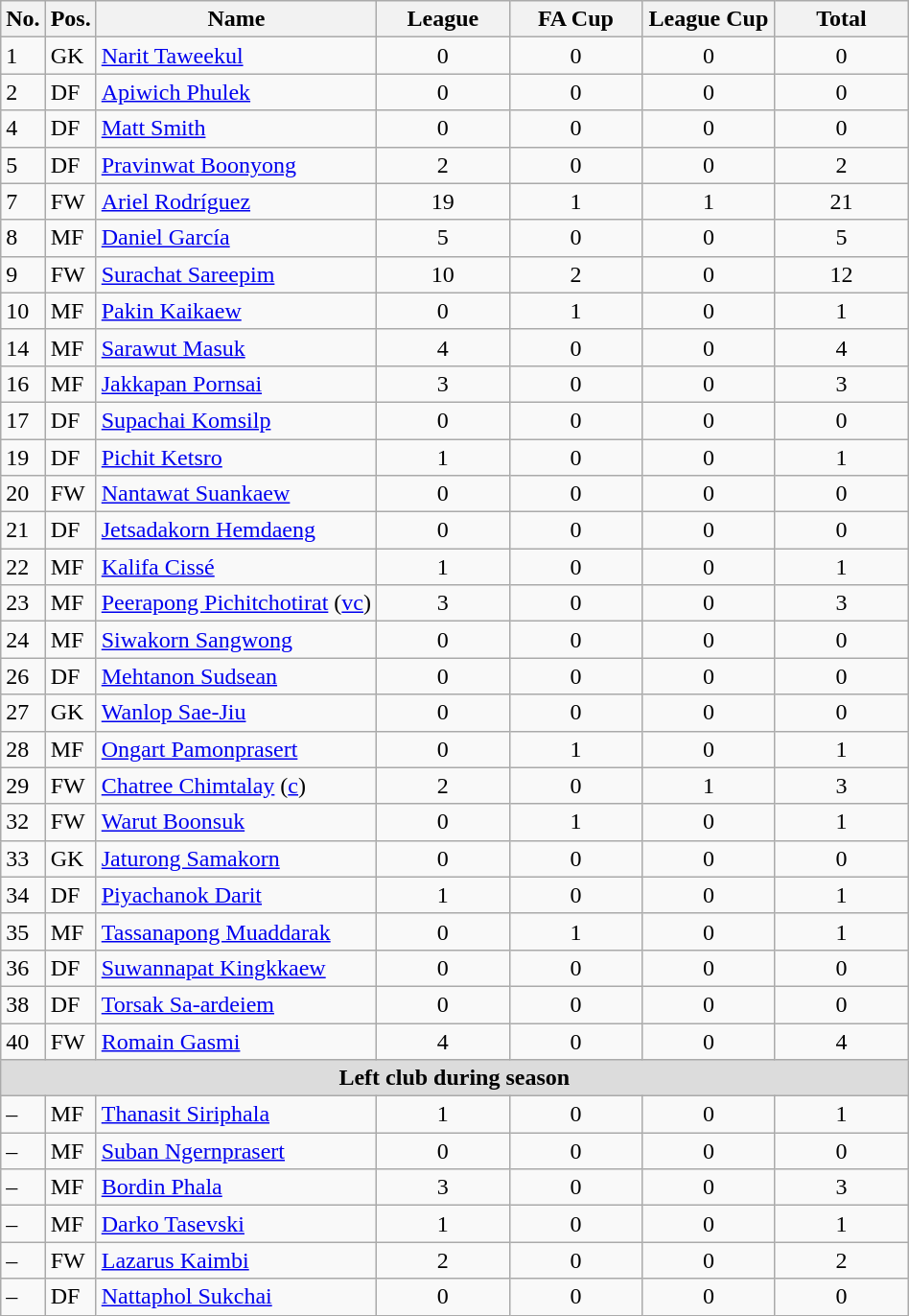<table class="wikitable" style="text-align:center">
<tr>
<th rowspan="1" valign="bottom">No.</th>
<th rowspan="1" valign="bottom">Pos.</th>
<th rowspan="1" valign="bottom">Name</th>
<th rowspan="1" width="85">League</th>
<th rowspan="1" width="85">FA Cup</th>
<th rowspan="1" width="85">League Cup</th>
<th rowspan="1" width="85">Total</th>
</tr>
<tr>
<td align="left">1</td>
<td align="left">GK</td>
<td align="left"> <a href='#'>Narit Taweekul</a></td>
<td>0</td>
<td>0</td>
<td>0</td>
<td>0</td>
</tr>
<tr>
<td align="left">2</td>
<td align="left">DF</td>
<td align="left"> <a href='#'>Apiwich Phulek</a></td>
<td>0</td>
<td>0</td>
<td>0</td>
<td>0</td>
</tr>
<tr>
<td align="left">4</td>
<td align="left">DF</td>
<td align="left"> <a href='#'>Matt Smith</a></td>
<td>0</td>
<td>0</td>
<td>0</td>
<td>0</td>
</tr>
<tr>
<td align="left">5</td>
<td align="left">DF</td>
<td align="left"> <a href='#'>Pravinwat Boonyong</a></td>
<td>2</td>
<td>0</td>
<td>0</td>
<td>2</td>
</tr>
<tr>
<td align="left">7</td>
<td align="left">FW</td>
<td align="left"> <a href='#'>Ariel Rodríguez</a></td>
<td>19</td>
<td>1</td>
<td>1</td>
<td>21</td>
</tr>
<tr>
<td align="left">8</td>
<td align="left">MF</td>
<td align="left"> <a href='#'>Daniel García</a></td>
<td>5</td>
<td>0</td>
<td>0</td>
<td>5</td>
</tr>
<tr>
<td align="left">9</td>
<td align="left">FW</td>
<td align="left"> <a href='#'>Surachat Sareepim</a></td>
<td>10</td>
<td>2</td>
<td>0</td>
<td>12</td>
</tr>
<tr>
<td align="left">10</td>
<td align="left">MF</td>
<td align="left"> <a href='#'>Pakin Kaikaew</a></td>
<td>0</td>
<td>1</td>
<td>0</td>
<td>1</td>
</tr>
<tr>
<td align="left">14</td>
<td align="left">MF</td>
<td align="left"> <a href='#'>Sarawut Masuk</a></td>
<td>4</td>
<td>0</td>
<td>0</td>
<td>4</td>
</tr>
<tr>
<td align="left">16</td>
<td align="left">MF</td>
<td align="left"> <a href='#'>Jakkapan Pornsai</a></td>
<td>3</td>
<td>0</td>
<td>0</td>
<td>3</td>
</tr>
<tr>
<td align="left">17</td>
<td align="left">DF</td>
<td align="left"> <a href='#'>Supachai Komsilp</a></td>
<td>0</td>
<td>0</td>
<td>0</td>
<td>0</td>
</tr>
<tr>
<td align="left">19</td>
<td align="left">DF</td>
<td align="left"> <a href='#'>Pichit Ketsro</a></td>
<td>1</td>
<td>0</td>
<td>0</td>
<td>1</td>
</tr>
<tr>
<td align="left">20</td>
<td align="left">FW</td>
<td align="left"> <a href='#'>Nantawat Suankaew</a></td>
<td>0</td>
<td>0</td>
<td>0</td>
<td>0</td>
</tr>
<tr>
<td align="left">21</td>
<td align="left">DF</td>
<td align="left"> <a href='#'>Jetsadakorn Hemdaeng</a></td>
<td>0</td>
<td>0</td>
<td>0</td>
<td>0</td>
</tr>
<tr>
<td align="left">22</td>
<td align="left">MF</td>
<td align="left"> <a href='#'>Kalifa Cissé</a></td>
<td>1</td>
<td>0</td>
<td>0</td>
<td>1</td>
</tr>
<tr>
<td align="left">23</td>
<td align="left">MF</td>
<td align="left"> <a href='#'>Peerapong Pichitchotirat</a> (<a href='#'>vc</a>)</td>
<td>3</td>
<td>0</td>
<td>0</td>
<td>3</td>
</tr>
<tr>
<td align="left">24</td>
<td align="left">MF</td>
<td align="left"> <a href='#'>Siwakorn Sangwong</a></td>
<td>0</td>
<td>0</td>
<td>0</td>
<td>0</td>
</tr>
<tr>
<td align="left">26</td>
<td align="left">DF</td>
<td align="left"> <a href='#'>Mehtanon Sudsean</a></td>
<td>0</td>
<td>0</td>
<td>0</td>
<td>0</td>
</tr>
<tr>
<td align="left">27</td>
<td align="left">GK</td>
<td align="left"> <a href='#'>Wanlop Sae-Jiu</a></td>
<td>0</td>
<td>0</td>
<td>0</td>
<td>0</td>
</tr>
<tr>
<td align="left">28</td>
<td align="left">MF</td>
<td align="left"> <a href='#'>Ongart Pamonprasert</a></td>
<td>0</td>
<td>1</td>
<td>0</td>
<td>1</td>
</tr>
<tr>
<td align="left">29</td>
<td align="left">FW</td>
<td align="left"> <a href='#'>Chatree Chimtalay</a> (<a href='#'>c</a>)</td>
<td>2</td>
<td>0</td>
<td>1</td>
<td>3</td>
</tr>
<tr>
<td align="left">32</td>
<td align="left">FW</td>
<td align="left"> <a href='#'>Warut Boonsuk</a></td>
<td>0</td>
<td>1</td>
<td>0</td>
<td>1</td>
</tr>
<tr>
<td align="left">33</td>
<td align="left">GK</td>
<td align="left"> <a href='#'>Jaturong Samakorn</a></td>
<td>0</td>
<td>0</td>
<td>0</td>
<td>0</td>
</tr>
<tr>
<td align="left">34</td>
<td align="left">DF</td>
<td align="left"> <a href='#'>Piyachanok Darit</a></td>
<td>1</td>
<td>0</td>
<td>0</td>
<td>1</td>
</tr>
<tr>
<td align="left">35</td>
<td align="left">MF</td>
<td align="left"> <a href='#'>Tassanapong Muaddarak</a></td>
<td>0</td>
<td>1</td>
<td>0</td>
<td>1</td>
</tr>
<tr>
<td align="left">36</td>
<td align="left">DF</td>
<td align="left"> <a href='#'>Suwannapat Kingkkaew</a></td>
<td>0</td>
<td>0</td>
<td>0</td>
<td>0</td>
</tr>
<tr>
<td align="left">38</td>
<td align="left">DF</td>
<td align="left"> <a href='#'>Torsak Sa-ardeiem</a></td>
<td>0</td>
<td>0</td>
<td>0</td>
<td>0</td>
</tr>
<tr>
<td align="left">40</td>
<td align="left">FW</td>
<td align="left"> <a href='#'>Romain Gasmi</a></td>
<td>4</td>
<td>0</td>
<td>0</td>
<td>4</td>
</tr>
<tr>
<th colspan="15" style="background:#dcdcdc; text-align:center;">Left club during season</th>
</tr>
<tr>
<td align="left">–</td>
<td align="left">MF</td>
<td align="left"> <a href='#'>Thanasit Siriphala</a></td>
<td>1</td>
<td>0</td>
<td>0</td>
<td>1</td>
</tr>
<tr>
<td align="left">–</td>
<td align="left">MF</td>
<td align="left"> <a href='#'>Suban Ngernprasert</a></td>
<td>0</td>
<td>0</td>
<td>0</td>
<td>0</td>
</tr>
<tr>
<td align="left">–</td>
<td align="left">MF</td>
<td align="left"> <a href='#'>Bordin Phala</a></td>
<td>3</td>
<td>0</td>
<td>0</td>
<td>3</td>
</tr>
<tr>
<td align="left">–</td>
<td align="left">MF</td>
<td align="left"> <a href='#'>Darko Tasevski</a></td>
<td>1</td>
<td>0</td>
<td>0</td>
<td>1</td>
</tr>
<tr>
<td align="left">–</td>
<td align="left">FW</td>
<td align="left"> <a href='#'>Lazarus Kaimbi</a></td>
<td>2</td>
<td>0</td>
<td>0</td>
<td>2</td>
</tr>
<tr>
<td align="left">–</td>
<td align="left">DF</td>
<td align="left"> <a href='#'>Nattaphol Sukchai</a></td>
<td>0</td>
<td>0</td>
<td>0</td>
<td>0</td>
</tr>
</table>
